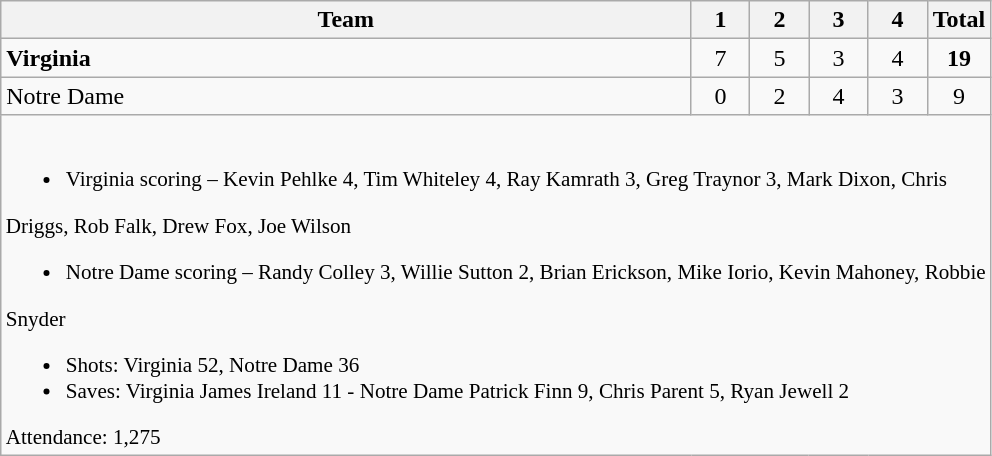<table class="wikitable" style="text-align:center; max-width:45em">
<tr>
<th>Team</th>
<th style="width:2em">1</th>
<th style="width:2em">2</th>
<th style="width:2em">3</th>
<th style="width:2em">4</th>
<th style="width:2em">Total</th>
</tr>
<tr>
<td style="text-align:left"><strong>Virginia</strong></td>
<td>7</td>
<td>5</td>
<td>3</td>
<td>4</td>
<td><strong>19</strong></td>
</tr>
<tr>
<td style="text-align:left">Notre Dame</td>
<td>0</td>
<td>2</td>
<td>4</td>
<td>3</td>
<td>9</td>
</tr>
<tr>
<td colspan=6 style="text-align:left; font-size:88%;"><br><ul><li>Virginia scoring – Kevin Pehlke 4, Tim Whiteley 4, Ray Kamrath 3, Greg Traynor 3, Mark Dixon, Chris</li></ul>Driggs, Rob Falk, Drew Fox, Joe Wilson<ul><li>Notre Dame scoring – Randy Colley 3, Willie Sutton 2, Brian Erickson, Mike Iorio, Kevin Mahoney, Robbie</li></ul>Snyder<ul><li>Shots: Virginia 52, Notre Dame 36</li><li>Saves: Virginia James Ireland 11 - Notre Dame Patrick Finn 9, Chris Parent 5, Ryan Jewell 2</li></ul>Attendance: 1,275
</td>
</tr>
</table>
